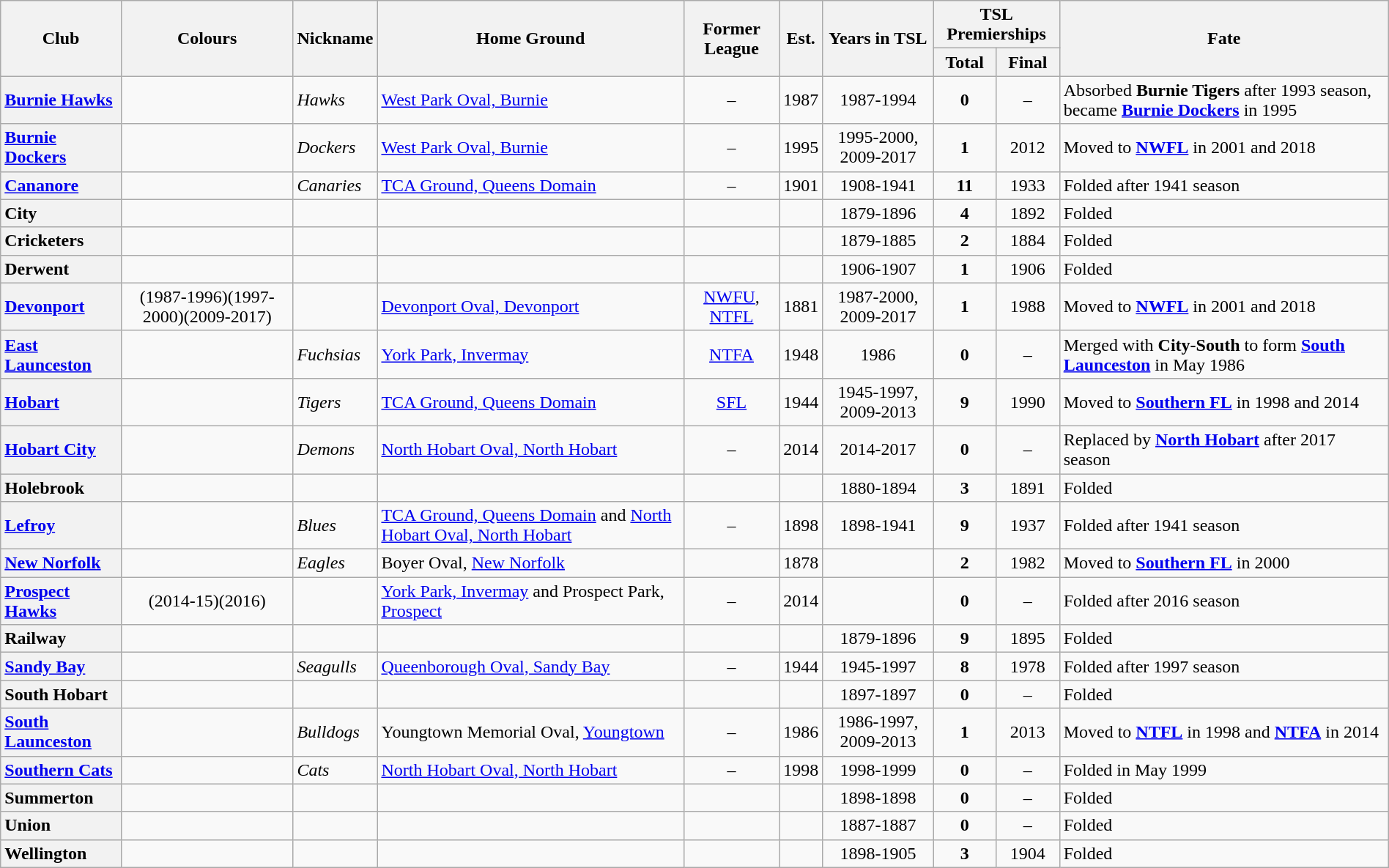<table class="wikitable sortable" style="text-align:center; width:100%">
<tr>
<th rowspan="2">Club</th>
<th rowspan="2"; class=unsortable>Colours</th>
<th rowspan="2">Nickname</th>
<th rowspan="2">Home Ground</th>
<th rowspan="2">Former League</th>
<th rowspan="2">Est.</th>
<th rowspan="2">Years in TSL</th>
<th colspan="2">TSL Premierships</th>
<th rowspan="2">Fate</th>
</tr>
<tr>
<th>Total</th>
<th>Final</th>
</tr>
<tr>
<th style="text-align:left"><a href='#'>Burnie Hawks</a></th>
<td></td>
<td align="left"><em>Hawks</em></td>
<td align="left"><a href='#'>West Park Oval, Burnie</a></td>
<td>–</td>
<td>1987</td>
<td>1987-1994</td>
<td><strong>0</strong></td>
<td>–</td>
<td align="left">Absorbed <strong>Burnie Tigers</strong> after 1993 season, became <strong><a href='#'>Burnie Dockers</a></strong> in 1995</td>
</tr>
<tr>
<th style="text-align:left"><a href='#'>Burnie Dockers</a></th>
<td></td>
<td align="left"><em>Dockers</em></td>
<td align="left"><a href='#'>West Park Oval, Burnie</a></td>
<td>–</td>
<td>1995</td>
<td>1995-2000, 2009-2017</td>
<td><strong>1</strong></td>
<td>2012</td>
<td align="left">Moved to <a href='#'><strong>NWFL</strong></a> in 2001 and 2018</td>
</tr>
<tr>
<th style="text-align:left"><a href='#'>Cananore</a></th>
<td></td>
<td align="left"><em>Canaries</em></td>
<td align="left"><a href='#'>TCA Ground, Queens Domain</a></td>
<td>–</td>
<td>1901</td>
<td>1908-1941</td>
<td><strong>11</strong></td>
<td>1933</td>
<td align="left">Folded after 1941 season</td>
</tr>
<tr>
<th style="text-align:left">City</th>
<td></td>
<td align="left"></td>
<td></td>
<td></td>
<td></td>
<td>1879-1896</td>
<td><strong>4</strong></td>
<td>1892</td>
<td align="left">Folded</td>
</tr>
<tr>
<th style="text-align:left">Cricketers</th>
<td></td>
<td align="left"></td>
<td></td>
<td></td>
<td></td>
<td>1879-1885</td>
<td><strong>2</strong></td>
<td>1884</td>
<td align="left">Folded</td>
</tr>
<tr>
<th style="text-align:left">Derwent</th>
<td></td>
<td></td>
<td></td>
<td></td>
<td></td>
<td>1906-1907</td>
<td><strong>1</strong></td>
<td>1906</td>
<td align="left">Folded</td>
</tr>
<tr>
<th style="text-align:left"><a href='#'>Devonport</a></th>
<td>(1987-1996)(1997-2000)(2009-2017)</td>
<td align="left"><em></em></td>
<td align="left"><a href='#'>Devonport Oval, Devonport</a></td>
<td><a href='#'>NWFU</a>, <a href='#'>NTFL</a></td>
<td>1881</td>
<td>1987-2000, 2009-2017</td>
<td><strong>1</strong></td>
<td>1988</td>
<td align="left">Moved to <a href='#'><strong>NWFL</strong></a> in 2001 and 2018</td>
</tr>
<tr>
<th style="text-align:left"><a href='#'>East Launceston</a></th>
<td></td>
<td align="left"><em>Fuchsias</em></td>
<td align="left"><a href='#'>York Park, Invermay</a></td>
<td><a href='#'>NTFA</a></td>
<td>1948</td>
<td>1986</td>
<td><strong>0</strong></td>
<td>–</td>
<td align="left">Merged with <strong>City-South</strong> to form <strong><a href='#'>South Launceston</a></strong> in May 1986</td>
</tr>
<tr>
<th style="text-align:left"><a href='#'>Hobart</a></th>
<td></td>
<td align="left"><em>Tigers</em></td>
<td align="left"><a href='#'>TCA Ground, Queens Domain</a></td>
<td><a href='#'>SFL</a></td>
<td>1944</td>
<td>1945-1997, 2009-2013</td>
<td><strong>9</strong></td>
<td>1990</td>
<td align="left">Moved to <strong><a href='#'>Southern FL</a></strong> in 1998 and 2014</td>
</tr>
<tr>
<th style="text-align:left"><a href='#'>Hobart City</a></th>
<td></td>
<td align="left"><em>Demons</em></td>
<td align="left"><a href='#'>North Hobart Oval, North Hobart</a></td>
<td>–</td>
<td>2014</td>
<td>2014-2017</td>
<td><strong>0</strong></td>
<td>–</td>
<td align="left">Replaced by <strong><a href='#'>North Hobart</a></strong> after 2017 season</td>
</tr>
<tr>
<th style="text-align:left">Holebrook</th>
<td></td>
<td align="left"></td>
<td></td>
<td></td>
<td></td>
<td>1880-1894</td>
<td><strong>3</strong></td>
<td>1891</td>
<td align="left">Folded</td>
</tr>
<tr>
<th style="text-align:left"><a href='#'>Lefroy</a></th>
<td></td>
<td align="left"><em>Blues</em></td>
<td align="left"><a href='#'>TCA Ground, Queens Domain</a> and <a href='#'>North Hobart Oval, North Hobart</a></td>
<td>–</td>
<td>1898</td>
<td>1898-1941</td>
<td><strong>9</strong></td>
<td>1937</td>
<td align="left">Folded after 1941 season</td>
</tr>
<tr>
<th style="text-align:left"><a href='#'>New Norfolk</a></th>
<td></td>
<td align="left"><em>Eagles</em></td>
<td align="left">Boyer Oval, <a href='#'>New Norfolk</a></td>
<td></td>
<td>1878</td>
<td></td>
<td><strong>2</strong></td>
<td>1982</td>
<td align="left">Moved to <strong><a href='#'>Southern FL</a></strong> in 2000</td>
</tr>
<tr>
<th style="text-align:left"><a href='#'>Prospect Hawks</a></th>
<td>(2014-15)(2016)</td>
<td align="left"><em></em></td>
<td align="left"><a href='#'>York Park, Invermay</a> and Prospect Park, <a href='#'>Prospect</a></td>
<td>–</td>
<td>2014</td>
<td></td>
<td><strong>0</strong></td>
<td>–</td>
<td align="left">Folded after 2016 season</td>
</tr>
<tr>
<th style="text-align:left">Railway</th>
<td></td>
<td align="left"></td>
<td></td>
<td></td>
<td></td>
<td>1879-1896</td>
<td><strong>9</strong></td>
<td>1895</td>
<td align="left">Folded</td>
</tr>
<tr>
<th style="text-align:left"><a href='#'>Sandy Bay</a></th>
<td></td>
<td align="left"><em>Seagulls</em></td>
<td align="left"><a href='#'>Queenborough Oval, Sandy Bay</a></td>
<td>–</td>
<td>1944</td>
<td>1945-1997</td>
<td><strong>8</strong></td>
<td>1978</td>
<td align="left">Folded after 1997 season</td>
</tr>
<tr>
<th style="text-align:left">South Hobart</th>
<td></td>
<td align="left"></td>
<td></td>
<td></td>
<td></td>
<td>1897-1897</td>
<td><strong>0</strong></td>
<td>–</td>
<td align="left">Folded</td>
</tr>
<tr>
<th style="text-align:left"><a href='#'>South Launceston</a></th>
<td></td>
<td align="left"><em>Bulldogs</em></td>
<td align="left">Youngtown Memorial Oval, <a href='#'>Youngtown</a></td>
<td>–</td>
<td>1986</td>
<td>1986-1997, 2009-2013</td>
<td><strong>1</strong></td>
<td>2013</td>
<td align="left">Moved to <a href='#'><strong>NTFL</strong></a> in 1998 and <a href='#'><strong>NTFA</strong></a> in 2014</td>
</tr>
<tr>
<th style="text-align:left"><a href='#'>Southern Cats</a></th>
<td></td>
<td align="left"><em>Cats</em></td>
<td align="left"><a href='#'>North Hobart Oval, North Hobart</a></td>
<td>–</td>
<td>1998</td>
<td>1998-1999</td>
<td><strong>0</strong></td>
<td>–</td>
<td align="left">Folded in May 1999</td>
</tr>
<tr>
<th style="text-align:left">Summerton</th>
<td></td>
<td align="left"></td>
<td></td>
<td></td>
<td></td>
<td>1898-1898</td>
<td><strong>0</strong></td>
<td>–</td>
<td align="left">Folded</td>
</tr>
<tr>
<th style="text-align:left">Union</th>
<td></td>
<td align="left"></td>
<td></td>
<td></td>
<td></td>
<td>1887-1887</td>
<td><strong>0</strong></td>
<td>–</td>
<td align="left">Folded</td>
</tr>
<tr>
<th style="text-align:left">Wellington</th>
<td></td>
<td align="left"></td>
<td></td>
<td></td>
<td></td>
<td>1898-1905</td>
<td><strong>3</strong></td>
<td>1904</td>
<td align="left">Folded</td>
</tr>
</table>
